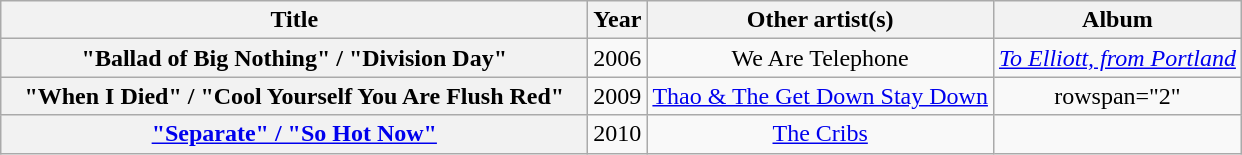<table class="wikitable plainrowheaders" style="text-align:center;" border="1">
<tr>
<th scope="col" style="width:24em;">Title</th>
<th scope="col">Year</th>
<th scope="col">Other artist(s)</th>
<th scope="col">Album</th>
</tr>
<tr>
<th scope="row">"Ballad of Big Nothing" / "Division Day"</th>
<td>2006</td>
<td>We Are Telephone</td>
<td><em><a href='#'>To Elliott, from Portland</a></em></td>
</tr>
<tr>
<th scope="row">"When I Died" / "Cool Yourself You Are Flush Red"</th>
<td>2009</td>
<td><a href='#'>Thao & The Get Down Stay Down</a></td>
<td>rowspan="2" </td>
</tr>
<tr>
<th scope="row"><a href='#'>"Separate" / "So Hot Now"</a></th>
<td>2010</td>
<td><a href='#'>The Cribs</a></td>
</tr>
</table>
